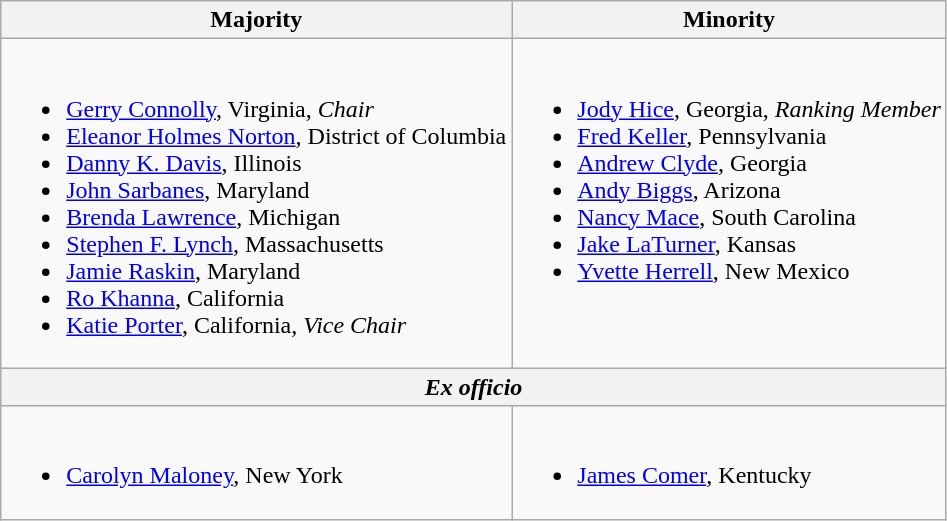<table class=wikitable>
<tr>
<th>Majority</th>
<th>Minority</th>
</tr>
<tr valign=top>
<td><br><ul><li><a href='#'>Gerry Connolly</a>, Virginia, <em>Chair</em></li><li><a href='#'>Eleanor Holmes Norton</a>, District of Columbia</li><li><a href='#'>Danny K. Davis</a>, Illinois</li><li><a href='#'>John Sarbanes</a>, Maryland</li><li><a href='#'>Brenda Lawrence</a>, Michigan</li><li><a href='#'>Stephen F. Lynch</a>, Massachusetts</li><li><a href='#'>Jamie Raskin</a>, Maryland</li><li><a href='#'>Ro Khanna</a>, California</li><li><a href='#'>Katie Porter</a>, California, <em>Vice Chair</em></li></ul></td>
<td><br><ul><li><a href='#'>Jody Hice</a>, Georgia, <em>Ranking Member</em></li><li><a href='#'>Fred Keller</a>, Pennsylvania</li><li><a href='#'>Andrew Clyde</a>, Georgia</li><li><a href='#'>Andy Biggs</a>, Arizona</li><li><a href='#'>Nancy Mace</a>, South Carolina</li><li><a href='#'>Jake LaTurner</a>, Kansas</li><li><a href='#'>Yvette Herrell</a>, New Mexico</li></ul></td>
</tr>
<tr>
<th colspan=2><em>Ex officio</em></th>
</tr>
<tr>
<td><br><ul><li><a href='#'>Carolyn Maloney</a>, New York</li></ul></td>
<td><br><ul><li><a href='#'>James Comer</a>, Kentucky</li></ul></td>
</tr>
</table>
